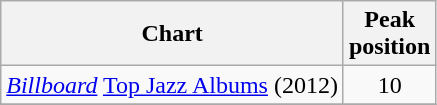<table class="wikitable">
<tr>
<th>Chart</th>
<th>Peak<br>position</th>
</tr>
<tr>
<td><a href='#'><em>Billboard</em></a> <a href='#'>Top Jazz Albums</a> (2012)</td>
<td style="text-align:center">10</td>
</tr>
<tr>
</tr>
</table>
